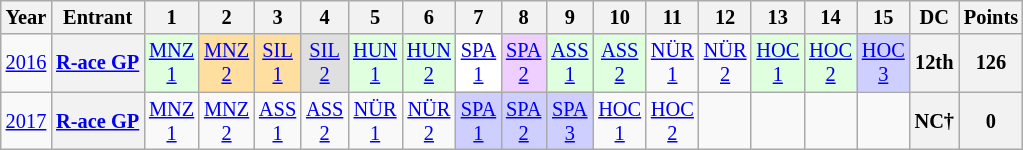<table class="wikitable" style="text-align:center; font-size:85%">
<tr>
<th>Year</th>
<th>Entrant</th>
<th>1</th>
<th>2</th>
<th>3</th>
<th>4</th>
<th>5</th>
<th>6</th>
<th>7</th>
<th>8</th>
<th>9</th>
<th>10</th>
<th>11</th>
<th>12</th>
<th>13</th>
<th>14</th>
<th>15</th>
<th>DC</th>
<th>Points</th>
</tr>
<tr>
<td><a href='#'>2016</a></td>
<th nowrap><a href='#'>R-ace GP</a></th>
<td style="background:#dfffdf;"><a href='#'>MNZ<br>1</a><br></td>
<td style="background:#ffdf9f;"><a href='#'>MNZ<br>2</a><br></td>
<td style="background:#ffdf9f;"><a href='#'>SIL<br>1</a><br></td>
<td style="background:#dfdfdf;"><a href='#'>SIL<br>2</a><br></td>
<td style="background:#dfffdf;"><a href='#'>HUN<br>1</a><br></td>
<td style="background:#dfffdf;"><a href='#'>HUN<br>2</a><br></td>
<td style="background:#ffffff;"><a href='#'>SPA<br>1</a><br></td>
<td style="background:#efcfff;"><a href='#'>SPA<br>2</a><br></td>
<td style="background:#dfffdf;"><a href='#'>ASS<br>1</a><br></td>
<td style="background:#dfffdf;"><a href='#'>ASS<br>2</a><br></td>
<td style="background:#;"><a href='#'>NÜR<br>1</a><br></td>
<td style="background:#;"><a href='#'>NÜR<br>2</a><br></td>
<td style="background:#dfffdf;"><a href='#'>HOC<br>1</a><br></td>
<td style="background:#dfffdf;"><a href='#'>HOC<br>2</a><br></td>
<td style="background:#cfcfff;"><a href='#'>HOC<br>3</a><br></td>
<th>12th</th>
<th>126</th>
</tr>
<tr>
<td><a href='#'>2017</a></td>
<th nowrap><a href='#'>R-ace GP</a></th>
<td style="background:#;"><a href='#'>MNZ<br>1</a><br></td>
<td style="background:#;"><a href='#'>MNZ<br>2</a><br></td>
<td style="background:#;"><a href='#'>ASS<br>1</a><br></td>
<td style="background:#;"><a href='#'>ASS<br>2</a><br></td>
<td style="background:#;"><a href='#'>NÜR<br>1</a><br></td>
<td style="background:#;"><a href='#'>NÜR<br>2</a><br></td>
<td style="background:#cfcfff;"><a href='#'>SPA<br>1</a><br></td>
<td style="background:#cfcfff;"><a href='#'>SPA<br>2</a><br></td>
<td style="background:#cfcfff;"><a href='#'>SPA<br>3</a><br></td>
<td style="background:#;"><a href='#'>HOC<br>1</a><br></td>
<td style="background:#;"><a href='#'>HOC<br>2</a><br></td>
<td></td>
<td></td>
<td></td>
<td></td>
<th>NC†</th>
<th>0</th>
</tr>
</table>
